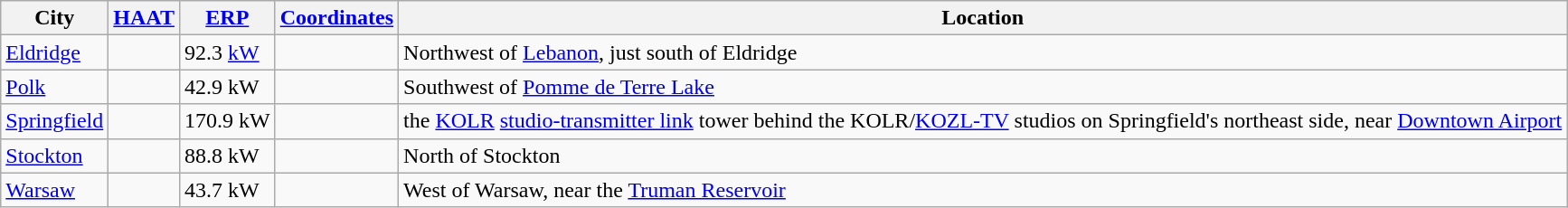<table class="wikitable">
<tr>
<th>City</th>
<th><a href='#'>HAAT</a></th>
<th><a href='#'>ERP</a></th>
<th><a href='#'>Coordinates</a></th>
<th>Location</th>
</tr>
<tr>
<td><a href='#'>Eldridge</a></td>
<td></td>
<td>92.3 <a href='#'>kW</a></td>
<td></td>
<td>Northwest of <a href='#'>Lebanon</a>, just south of Eldridge</td>
</tr>
<tr>
<td><a href='#'>Polk</a></td>
<td></td>
<td>42.9 kW</td>
<td></td>
<td>Southwest of <a href='#'>Pomme de Terre Lake</a></td>
</tr>
<tr>
<td><a href='#'>Springfield</a></td>
<td></td>
<td>170.9 kW</td>
<td></td>
<td>the <a href='#'>KOLR</a> <a href='#'>studio-transmitter link</a> tower behind the KOLR/<a href='#'>KOZL-TV</a> studios on Springfield's northeast side, near <a href='#'>Downtown Airport</a></td>
</tr>
<tr>
<td><a href='#'>Stockton</a></td>
<td></td>
<td>88.8 kW</td>
<td></td>
<td>North of Stockton</td>
</tr>
<tr>
<td><a href='#'>Warsaw</a></td>
<td></td>
<td>43.7 kW</td>
<td></td>
<td>West of Warsaw, near the <a href='#'>Truman Reservoir</a></td>
</tr>
</table>
